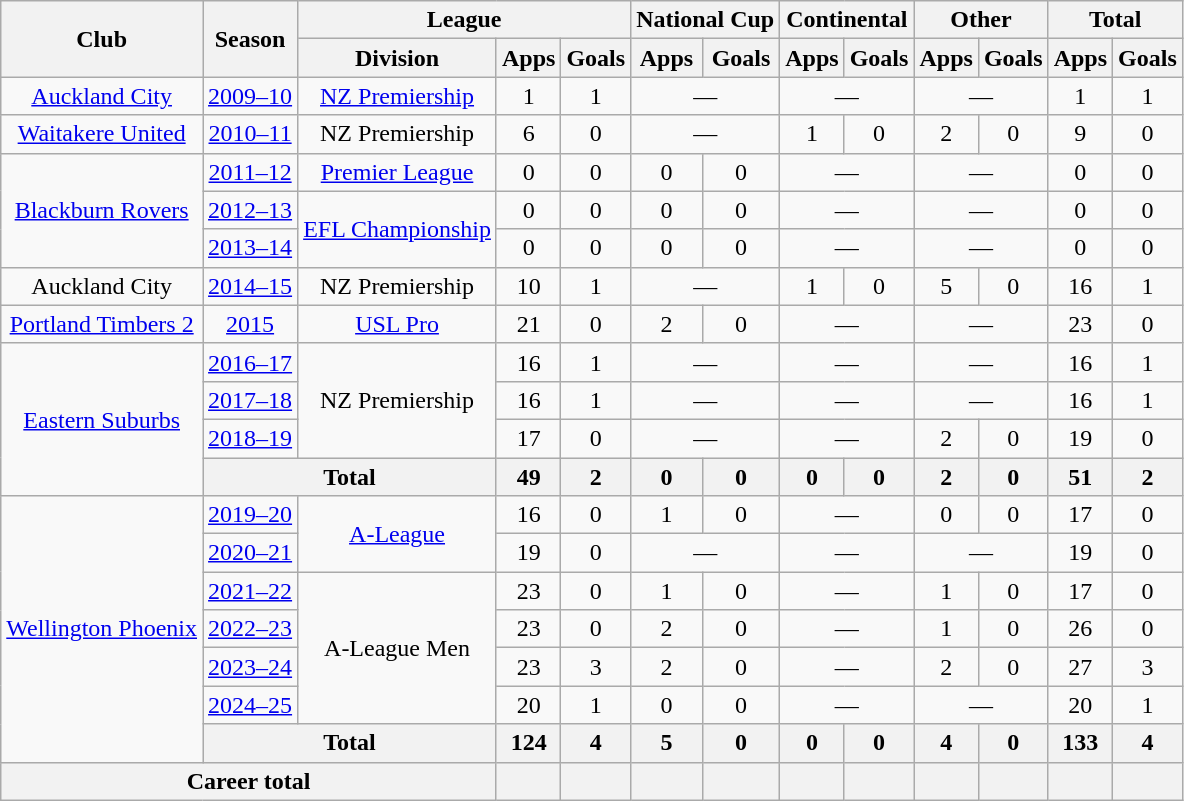<table class="wikitable" style="text-align:center;">
<tr>
<th rowspan="2">Club</th>
<th rowspan="2">Season</th>
<th colspan="3">League</th>
<th colspan="2">National Cup</th>
<th colspan="2">Continental</th>
<th colspan="2">Other</th>
<th colspan="2">Total</th>
</tr>
<tr>
<th>Division</th>
<th>Apps</th>
<th>Goals</th>
<th>Apps</th>
<th>Goals</th>
<th>Apps</th>
<th>Goals</th>
<th>Apps</th>
<th>Goals</th>
<th>Apps</th>
<th>Goals</th>
</tr>
<tr>
<td><a href='#'>Auckland City</a></td>
<td><a href='#'>2009–10</a></td>
<td><a href='#'>NZ Premiership</a></td>
<td>1</td>
<td>1</td>
<td colspan=2>—</td>
<td colspan=2>—</td>
<td colspan=2>—</td>
<td>1</td>
<td>1</td>
</tr>
<tr>
<td><a href='#'>Waitakere United</a></td>
<td><a href='#'>2010–11</a></td>
<td>NZ Premiership</td>
<td>6</td>
<td>0</td>
<td colspan=2>—</td>
<td>1</td>
<td>0</td>
<td>2</td>
<td>0</td>
<td>9</td>
<td>0</td>
</tr>
<tr>
<td rowspan=3><a href='#'>Blackburn Rovers</a></td>
<td><a href='#'>2011–12</a></td>
<td><a href='#'>Premier League</a></td>
<td>0</td>
<td>0</td>
<td>0</td>
<td>0</td>
<td colspan=2>—</td>
<td colspan=2>—</td>
<td>0</td>
<td>0</td>
</tr>
<tr>
<td><a href='#'>2012–13</a></td>
<td rowspan=2><a href='#'>EFL Championship</a></td>
<td>0</td>
<td>0</td>
<td>0</td>
<td>0</td>
<td colspan=2>—</td>
<td colspan=2>—</td>
<td>0</td>
<td>0</td>
</tr>
<tr>
<td><a href='#'>2013–14</a></td>
<td>0</td>
<td>0</td>
<td>0</td>
<td>0</td>
<td colspan=2>—</td>
<td colspan=2>—</td>
<td>0</td>
<td>0</td>
</tr>
<tr>
<td>Auckland City</td>
<td><a href='#'>2014–15</a></td>
<td>NZ Premiership</td>
<td>10</td>
<td>1</td>
<td colspan=2>—</td>
<td>1</td>
<td>0</td>
<td>5</td>
<td>0</td>
<td>16</td>
<td>1</td>
</tr>
<tr>
<td><a href='#'>Portland Timbers 2</a></td>
<td><a href='#'>2015</a></td>
<td><a href='#'>USL Pro</a></td>
<td>21</td>
<td>0</td>
<td>2</td>
<td>0</td>
<td colspan=2>—</td>
<td colspan=2>—</td>
<td>23</td>
<td>0</td>
</tr>
<tr>
<td rowspan=4><a href='#'>Eastern Suburbs</a></td>
<td><a href='#'>2016–17</a></td>
<td rowspan=3>NZ Premiership</td>
<td>16</td>
<td>1</td>
<td colspan=2>—</td>
<td colspan=2>—</td>
<td colspan=2>—</td>
<td>16</td>
<td>1</td>
</tr>
<tr>
<td><a href='#'>2017–18</a></td>
<td>16</td>
<td>1</td>
<td colspan=2>—</td>
<td colspan=2>—</td>
<td colspan=2>—</td>
<td>16</td>
<td>1</td>
</tr>
<tr>
<td><a href='#'>2018–19</a></td>
<td>17</td>
<td>0</td>
<td colspan=2>—</td>
<td colspan=2>—</td>
<td>2</td>
<td>0</td>
<td>19</td>
<td>0</td>
</tr>
<tr>
<th colspan=2>Total</th>
<th>49</th>
<th>2</th>
<th>0</th>
<th>0</th>
<th>0</th>
<th>0</th>
<th>2</th>
<th>0</th>
<th>51</th>
<th>2</th>
</tr>
<tr>
<td rowspan=7><a href='#'>Wellington Phoenix</a></td>
<td><a href='#'>2019–20</a></td>
<td rowspan=2><a href='#'>A-League</a></td>
<td>16</td>
<td>0</td>
<td>1</td>
<td>0</td>
<td colspan=2>—</td>
<td>0</td>
<td>0</td>
<td>17</td>
<td>0</td>
</tr>
<tr>
<td><a href='#'>2020–21</a></td>
<td>19</td>
<td>0</td>
<td colspan=2>—</td>
<td colspan=2>—</td>
<td colspan=2>—</td>
<td>19</td>
<td>0</td>
</tr>
<tr>
<td><a href='#'>2021–22</a></td>
<td rowspan=4>A-League Men</td>
<td>23</td>
<td>0</td>
<td>1</td>
<td>0</td>
<td colspan=2>—</td>
<td>1</td>
<td>0</td>
<td>17</td>
<td>0</td>
</tr>
<tr>
<td><a href='#'>2022–23</a></td>
<td>23</td>
<td>0</td>
<td>2</td>
<td>0</td>
<td colspan=2>—</td>
<td>1</td>
<td>0</td>
<td>26</td>
<td>0</td>
</tr>
<tr>
<td><a href='#'>2023–24</a></td>
<td>23</td>
<td>3</td>
<td>2</td>
<td>0</td>
<td colspan=2>—</td>
<td>2</td>
<td>0</td>
<td>27</td>
<td>3</td>
</tr>
<tr>
<td><a href='#'>2024–25</a></td>
<td>20</td>
<td>1</td>
<td>0</td>
<td>0</td>
<td colspan=2>—</td>
<td colspan=2>—</td>
<td>20</td>
<td>1</td>
</tr>
<tr>
<th colspan=2>Total</th>
<th>124</th>
<th>4</th>
<th>5</th>
<th>0</th>
<th>0</th>
<th>0</th>
<th>4</th>
<th>0</th>
<th>133</th>
<th>4</th>
</tr>
<tr>
<th colspan=3>Career total</th>
<th></th>
<th></th>
<th></th>
<th></th>
<th></th>
<th></th>
<th></th>
<th></th>
<th></th>
<th></th>
</tr>
</table>
